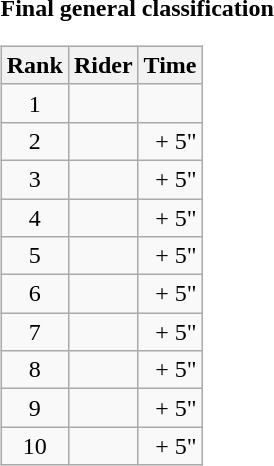<table>
<tr>
<td><strong>Final general classification</strong><br><table class="wikitable">
<tr>
<th scope="col">Rank</th>
<th scope="col">Rider</th>
<th scope="col">Time</th>
</tr>
<tr>
<td style="text-align:center;">1</td>
<td></td>
<td style="text-align:right;"></td>
</tr>
<tr>
<td style="text-align:center;">2</td>
<td></td>
<td style="text-align:right;">+ 5"</td>
</tr>
<tr>
<td style="text-align:center;">3</td>
<td></td>
<td style="text-align:right;">+ 5"</td>
</tr>
<tr>
<td style="text-align:center;">4</td>
<td></td>
<td style="text-align:right;">+ 5"</td>
</tr>
<tr>
<td style="text-align:center;">5</td>
<td></td>
<td style="text-align:right;">+ 5"</td>
</tr>
<tr>
<td style="text-align:center;">6</td>
<td></td>
<td style="text-align:right;">+ 5"</td>
</tr>
<tr>
<td style="text-align:center;">7</td>
<td></td>
<td style="text-align:right;">+ 5"</td>
</tr>
<tr>
<td style="text-align:center;">8</td>
<td></td>
<td style="text-align:right;">+ 5"</td>
</tr>
<tr>
<td style="text-align:center;">9</td>
<td></td>
<td style="text-align:right;">+ 5"</td>
</tr>
<tr>
<td style="text-align:center;">10</td>
<td></td>
<td style="text-align:right;">+ 5"</td>
</tr>
</table>
</td>
</tr>
</table>
